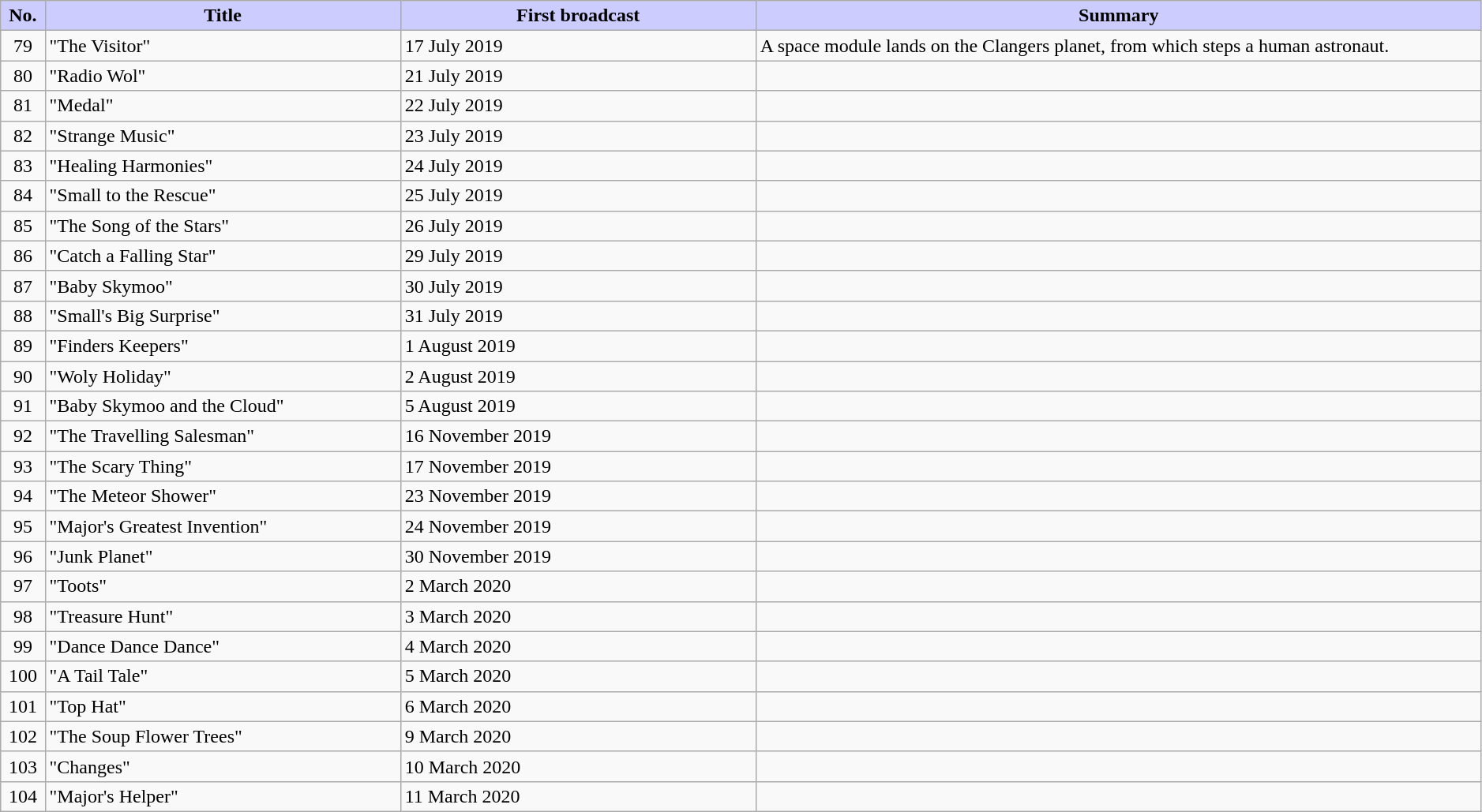<table class="wikitable" style="width:99%;">
<tr>
<th style="background:#ccf; width:3%;">No.</th>
<th style="background:#ccf; width:24%;">Title</th>
<th style="background:#ccf; width:24%;">First broadcast</th>
<th style="background:#ccf;">Summary</th>
</tr>
<tr>
<td style="text-align:center;">79</td>
<td>"The Visitor"</td>
<td>17 July 2019</td>
<td>A space module lands on the Clangers planet, from which steps a human astronaut.</td>
</tr>
<tr>
<td style="text-align:center;">80</td>
<td>"Radio Wol"</td>
<td>21 July 2019</td>
<td></td>
</tr>
<tr>
<td style="text-align:center;">81</td>
<td>"Medal"</td>
<td>22 July 2019</td>
<td></td>
</tr>
<tr>
<td style="text-align:center;">82</td>
<td>"Strange Music"</td>
<td>23 July 2019</td>
<td></td>
</tr>
<tr>
<td style="text-align:center;">83</td>
<td>"Healing Harmonies"</td>
<td>24 July 2019</td>
<td></td>
</tr>
<tr>
<td style="text-align:center;">84</td>
<td>"Small to the Rescue"</td>
<td>25 July 2019</td>
<td></td>
</tr>
<tr>
<td style="text-align:center;">85</td>
<td>"The Song of the Stars"</td>
<td>26 July 2019</td>
<td></td>
</tr>
<tr>
<td style="text-align:center;">86</td>
<td>"Catch a Falling Star"</td>
<td>29 July 2019</td>
<td></td>
</tr>
<tr>
<td style="text-align:center;">87</td>
<td>"Baby Skymoo"</td>
<td>30 July 2019</td>
<td></td>
</tr>
<tr>
<td style="text-align:center;">88</td>
<td>"Small's Big Surprise"</td>
<td>31 July 2019</td>
<td></td>
</tr>
<tr>
<td style="text-align:center;">89</td>
<td>"Finders Keepers"</td>
<td>1 August 2019</td>
<td></td>
</tr>
<tr>
<td style="text-align:center;">90</td>
<td>"Woly Holiday"</td>
<td>2 August 2019</td>
<td></td>
</tr>
<tr>
<td style="text-align:center;">91</td>
<td>"Baby Skymoo and the Cloud"</td>
<td>5 August 2019</td>
<td></td>
</tr>
<tr>
<td style="text-align:center;">92</td>
<td>"The Travelling Salesman"</td>
<td>16 November 2019</td>
<td></td>
</tr>
<tr>
<td style="text-align:center;">93</td>
<td>"The Scary Thing"</td>
<td>17 November 2019</td>
<td></td>
</tr>
<tr>
<td style="text-align:center;">94</td>
<td>"The Meteor Shower"</td>
<td>23 November 2019</td>
<td></td>
</tr>
<tr>
<td style="text-align:center;">95</td>
<td>"Major's Greatest Invention"</td>
<td>24 November 2019</td>
<td></td>
</tr>
<tr>
<td style="text-align:center;">96</td>
<td>"Junk Planet"</td>
<td>30 November 2019</td>
<td></td>
</tr>
<tr>
<td style="text-align:center;">97</td>
<td>"Toots"</td>
<td>2 March 2020</td>
<td></td>
</tr>
<tr>
<td style="text-align:center;">98</td>
<td>"Treasure Hunt"</td>
<td>3 March 2020</td>
<td></td>
</tr>
<tr>
<td style="text-align:center;">99</td>
<td>"Dance Dance Dance"</td>
<td>4 March 2020</td>
<td></td>
</tr>
<tr>
<td style="text-align:center;">100</td>
<td>"A Tail Tale"</td>
<td>5 March 2020</td>
<td></td>
</tr>
<tr>
<td style="text-align:center;">101</td>
<td>"Top Hat"</td>
<td>6 March 2020</td>
<td></td>
</tr>
<tr>
<td style="text-align:center;">102</td>
<td>"The Soup Flower Trees"</td>
<td>9 March 2020</td>
<td></td>
</tr>
<tr>
<td style="text-align:center;">103</td>
<td>"Changes"</td>
<td>10 March 2020</td>
<td></td>
</tr>
<tr>
<td style="text-align:center;">104</td>
<td>"Major's Helper"</td>
<td>11 March 2020</td>
<td></td>
</tr>
</table>
